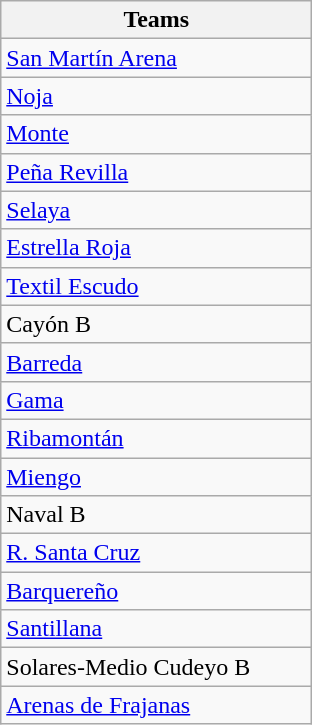<table class="wikitable sortable">
<tr>
<th width=200>Teams</th>
</tr>
<tr>
<td><a href='#'>San Martín Arena</a></td>
</tr>
<tr>
<td><a href='#'>Noja</a></td>
</tr>
<tr>
<td><a href='#'>Monte</a></td>
</tr>
<tr>
<td><a href='#'>Peña Revilla</a></td>
</tr>
<tr>
<td><a href='#'>Selaya</a></td>
</tr>
<tr>
<td><a href='#'>Estrella Roja</a></td>
</tr>
<tr>
<td><a href='#'>Textil Escudo</a></td>
</tr>
<tr>
<td>Cayón B</td>
</tr>
<tr>
<td><a href='#'>Barreda</a></td>
</tr>
<tr>
<td><a href='#'>Gama</a></td>
</tr>
<tr>
<td><a href='#'>Ribamontán</a></td>
</tr>
<tr>
<td><a href='#'>Miengo</a></td>
</tr>
<tr>
<td>Naval B</td>
</tr>
<tr>
<td><a href='#'>R. Santa Cruz</a></td>
</tr>
<tr>
<td><a href='#'>Barquereño</a></td>
</tr>
<tr>
<td><a href='#'>Santillana</a></td>
</tr>
<tr>
<td>Solares-Medio Cudeyo B</td>
</tr>
<tr>
<td><a href='#'>Arenas de Frajanas</a></td>
</tr>
</table>
